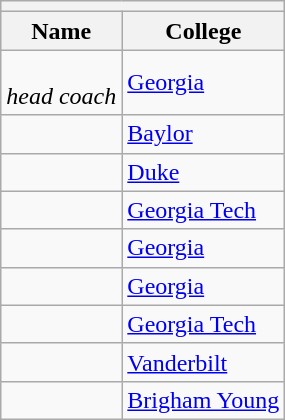<table class="wikitable sortable">
<tr>
<th colspan=2></th>
</tr>
<tr>
<th>Name</th>
<th>College</th>
</tr>
<tr>
<td><br><em>head coach</em></td>
<td><a href='#'>Georgia</a></td>
</tr>
<tr>
<td></td>
<td><a href='#'>Baylor</a></td>
</tr>
<tr>
<td></td>
<td><a href='#'>Duke</a></td>
</tr>
<tr>
<td></td>
<td><a href='#'>Georgia Tech</a></td>
</tr>
<tr>
<td></td>
<td><a href='#'>Georgia</a></td>
</tr>
<tr>
<td></td>
<td><a href='#'>Georgia</a></td>
</tr>
<tr>
<td></td>
<td><a href='#'>Georgia Tech</a></td>
</tr>
<tr>
<td></td>
<td><a href='#'>Vanderbilt</a></td>
</tr>
<tr>
<td></td>
<td><a href='#'>Brigham Young</a></td>
</tr>
</table>
